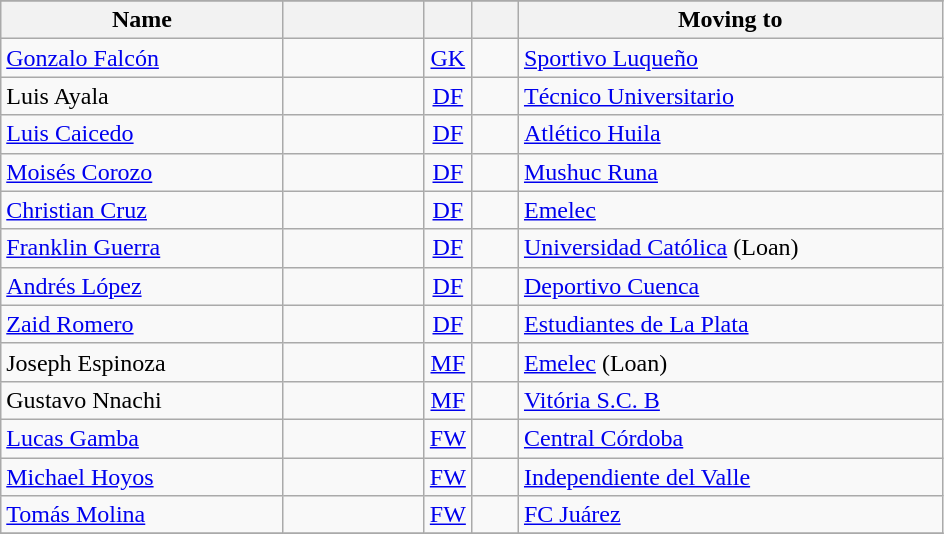<table class="wikitable" style="text-align: center;">
<tr>
</tr>
<tr>
<th width=30% align="center">Name</th>
<th width=15% align="center"></th>
<th width=5% align="center"></th>
<th width=5% align="center"></th>
<th width=45% align="center">Moving to</th>
</tr>
<tr>
<td align=left><a href='#'>Gonzalo Falcón</a></td>
<td></td>
<td><a href='#'>GK</a></td>
<td></td>
<td align=left><a href='#'>Sportivo Luqueño</a> </td>
</tr>
<tr>
<td align=left>Luis Ayala</td>
<td></td>
<td><a href='#'>DF</a></td>
<td></td>
<td align=left><a href='#'>Técnico Universitario</a> </td>
</tr>
<tr>
<td align=left><a href='#'>Luis Caicedo</a></td>
<td></td>
<td><a href='#'>DF</a></td>
<td></td>
<td align=left><a href='#'>Atlético Huila</a> </td>
</tr>
<tr>
<td align=left><a href='#'>Moisés Corozo</a></td>
<td></td>
<td><a href='#'>DF</a></td>
<td></td>
<td align=left><a href='#'>Mushuc Runa</a> </td>
</tr>
<tr>
<td align=left><a href='#'>Christian Cruz</a></td>
<td></td>
<td><a href='#'>DF</a></td>
<td></td>
<td align=left><a href='#'>Emelec</a> </td>
</tr>
<tr>
<td align=left><a href='#'>Franklin Guerra</a></td>
<td></td>
<td><a href='#'>DF</a></td>
<td></td>
<td align=left><a href='#'>Universidad Católica</a>  (Loan)</td>
</tr>
<tr>
<td align=left><a href='#'>Andrés López</a></td>
<td></td>
<td><a href='#'>DF</a></td>
<td></td>
<td align=left><a href='#'>Deportivo Cuenca</a> </td>
</tr>
<tr>
<td align=left><a href='#'>Zaid Romero</a></td>
<td></td>
<td><a href='#'>DF</a></td>
<td></td>
<td align=left><a href='#'>Estudiantes de La Plata</a> </td>
</tr>
<tr>
<td align=left>Joseph Espinoza</td>
<td></td>
<td><a href='#'>MF</a></td>
<td></td>
<td align=left><a href='#'>Emelec</a>  (Loan)</td>
</tr>
<tr>
<td align=left>Gustavo Nnachi</td>
<td></td>
<td><a href='#'>MF</a></td>
<td></td>
<td align=left><a href='#'>Vitória S.C. B</a> </td>
</tr>
<tr>
<td align=left><a href='#'>Lucas Gamba</a></td>
<td></td>
<td><a href='#'>FW</a></td>
<td></td>
<td align=left><a href='#'>Central Córdoba</a> </td>
</tr>
<tr>
<td align=left><a href='#'>Michael Hoyos</a></td>
<td></td>
<td><a href='#'>FW</a></td>
<td></td>
<td align=left><a href='#'>Independiente del Valle</a> </td>
</tr>
<tr>
<td align=left><a href='#'>Tomás Molina</a></td>
<td></td>
<td><a href='#'>FW</a></td>
<td></td>
<td align=left><a href='#'>FC Juárez</a> </td>
</tr>
<tr>
</tr>
</table>
